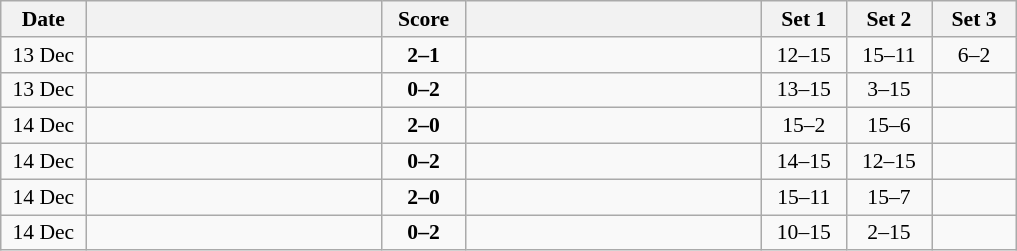<table class="wikitable" style="text-align: center; font-size:90% ">
<tr>
<th width="50">Date</th>
<th align="right" width="190"></th>
<th width="50">Score</th>
<th align="left" width="190"></th>
<th width="50">Set 1</th>
<th width="50">Set 2</th>
<th width="50">Set 3</th>
</tr>
<tr>
<td>13 Dec</td>
<td align=right><strong></strong></td>
<td align=center><strong>2–1</strong></td>
<td align=left></td>
<td>12–15</td>
<td>15–11</td>
<td>6–2</td>
</tr>
<tr>
<td>13 Dec</td>
<td align=right></td>
<td align=center><strong>0–2</strong></td>
<td align=left><strong></strong></td>
<td>13–15</td>
<td>3–15</td>
<td></td>
</tr>
<tr>
<td>14 Dec</td>
<td align=right><strong></strong></td>
<td align=center><strong>2–0</strong></td>
<td align=left></td>
<td>15–2</td>
<td>15–6</td>
<td></td>
</tr>
<tr>
<td>14 Dec</td>
<td align=right></td>
<td align=center><strong>0–2</strong></td>
<td align=left><strong></strong></td>
<td>14–15</td>
<td>12–15</td>
<td></td>
</tr>
<tr>
<td>14 Dec</td>
<td align=right><strong></strong></td>
<td align=center><strong>2–0</strong></td>
<td align=left></td>
<td>15–11</td>
<td>15–7</td>
<td></td>
</tr>
<tr>
<td>14 Dec</td>
<td align=right></td>
<td align=center><strong>0–2</strong></td>
<td align=left><strong></strong></td>
<td>10–15</td>
<td>2–15</td>
<td></td>
</tr>
</table>
